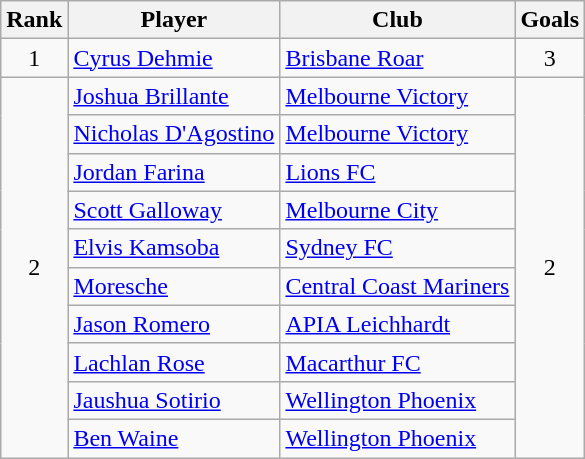<table class="wikitable" style="text-align:center">
<tr>
<th>Rank</th>
<th>Player</th>
<th>Club</th>
<th>Goals</th>
</tr>
<tr>
<td rowspan=1>1</td>
<td align=left> <a href='#'>Cyrus Dehmie</a></td>
<td align=left><a href='#'>Brisbane Roar</a></td>
<td rowspan=1>3</td>
</tr>
<tr>
<td rowspan=10>2</td>
<td align=left> <a href='#'>Joshua Brillante</a></td>
<td align=left><a href='#'>Melbourne Victory</a></td>
<td rowspan=10>2</td>
</tr>
<tr>
<td align=left> <a href='#'>Nicholas D'Agostino</a></td>
<td align=left><a href='#'>Melbourne Victory</a></td>
</tr>
<tr>
<td align=left> <a href='#'>Jordan Farina</a></td>
<td align=left><a href='#'>Lions FC</a></td>
</tr>
<tr>
<td align=left> <a href='#'>Scott Galloway</a></td>
<td align=left><a href='#'>Melbourne City</a></td>
</tr>
<tr>
<td align=left> <a href='#'>Elvis Kamsoba</a></td>
<td align=left><a href='#'>Sydney FC</a></td>
</tr>
<tr>
<td align=left> <a href='#'>Moresche</a></td>
<td align=left><a href='#'>Central Coast Mariners</a></td>
</tr>
<tr>
<td align=left> <a href='#'>Jason Romero</a></td>
<td align=left><a href='#'>APIA Leichhardt</a></td>
</tr>
<tr>
<td align=left> <a href='#'>Lachlan Rose</a></td>
<td align=left><a href='#'>Macarthur FC</a></td>
</tr>
<tr>
<td align=left> <a href='#'>Jaushua Sotirio</a></td>
<td align=left><a href='#'>Wellington Phoenix</a></td>
</tr>
<tr>
<td align=left> <a href='#'>Ben Waine</a></td>
<td align=left><a href='#'>Wellington Phoenix</a></td>
</tr>
</table>
